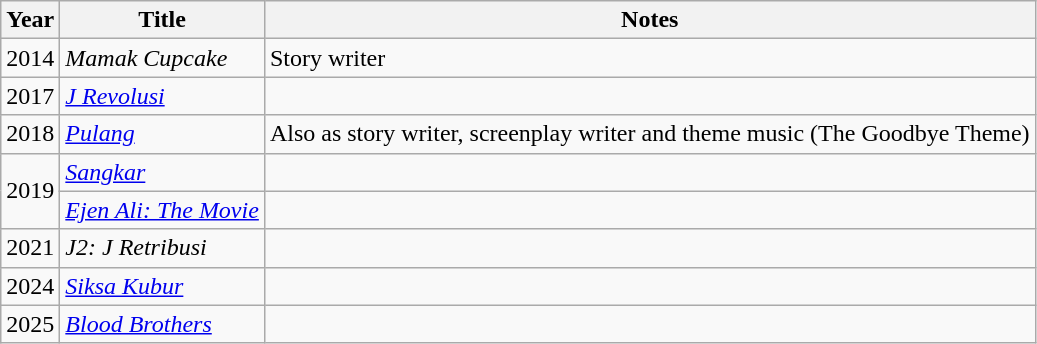<table class="wikitable">
<tr>
<th>Year</th>
<th>Title</th>
<th>Notes</th>
</tr>
<tr>
<td>2014</td>
<td><em>Mamak Cupcake</em></td>
<td>Story writer</td>
</tr>
<tr>
<td>2017</td>
<td><em><a href='#'>J Revolusi</a></em></td>
<td></td>
</tr>
<tr>
<td>2018</td>
<td><em><a href='#'>Pulang</a></em></td>
<td>Also as story writer, screenplay writer and theme music (The Goodbye Theme)</td>
</tr>
<tr>
<td rowspan="2">2019</td>
<td><em><a href='#'>Sangkar</a></em></td>
<td></td>
</tr>
<tr>
<td><em><a href='#'>Ejen Ali: The Movie</a></em></td>
<td></td>
</tr>
<tr>
<td>2021</td>
<td><em>J2: J Retribusi</em></td>
<td></td>
</tr>
<tr>
<td>2024</td>
<td><em><a href='#'>Siksa Kubur</a></em></td>
<td></td>
</tr>
<tr>
<td>2025</td>
<td><em><a href='#'>Blood Brothers</a></em></td>
<td></td>
</tr>
</table>
